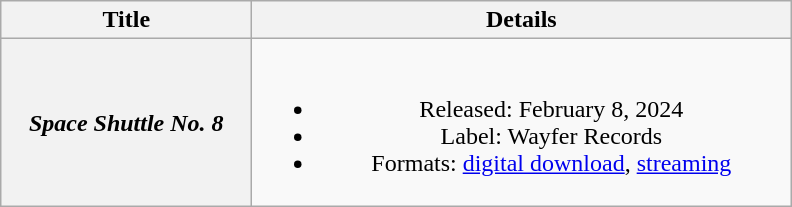<table class="wikitable plainrowheaders" style="text-align:center;">
<tr>
<th scope="col" style="width:10em;">Title</th>
<th scope="col" style="width:22em;">Details</th>
</tr>
<tr>
<th scope="row"><em>Space Shuttle No. 8</em></th>
<td><br><ul><li>Released: February 8, 2024</li><li>Label: Wayfer Records</li><li>Formats: <a href='#'>digital download</a>, <a href='#'>streaming</a></li></ul></td>
</tr>
</table>
